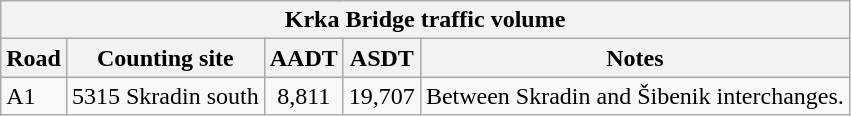<table class="wikitable">
<tr>
<td colspan=5 style="background:#f2f2f2;" align=center style=margin-top:15><strong>Krka Bridge traffic volume</strong></td>
</tr>
<tr>
<td align=center style="background:#f2f2f2;"><strong>Road</strong></td>
<td align=center style="background:#f2f2f2;"><strong>Counting site</strong></td>
<td align=center style="background:#f2f2f2;"><strong>AADT</strong></td>
<td align=center style="background:#f2f2f2;"><strong>ASDT</strong></td>
<td align=center style="background:#f2f2f2;"><strong>Notes</strong></td>
</tr>
<tr>
<td> A1</td>
<td>5315 Skradin south</td>
<td align=center>8,811</td>
<td align=center>19,707</td>
<td>Between Skradin and Šibenik interchanges.</td>
</tr>
</table>
